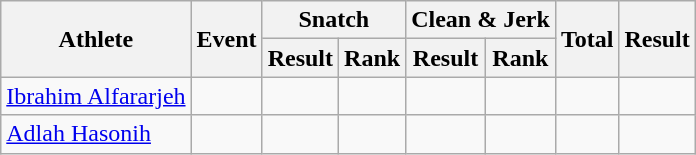<table class="wikitable">
<tr>
<th rowspan="2">Athlete</th>
<th rowspan="2">Event</th>
<th colspan="2">Snatch</th>
<th colspan="2">Clean & Jerk</th>
<th rowspan="2">Total</th>
<th rowspan="2">Result</th>
</tr>
<tr>
<th>Result</th>
<th>Rank</th>
<th>Result</th>
<th>Rank</th>
</tr>
<tr>
<td><a href='#'>Ibrahim Alfararjeh</a></td>
<td></td>
<td></td>
<td></td>
<td></td>
<td></td>
<td></td>
<td></td>
</tr>
<tr>
<td><a href='#'>Adlah Hasonih</a></td>
<td></td>
<td></td>
<td></td>
<td></td>
<td></td>
<td></td>
<td></td>
</tr>
</table>
